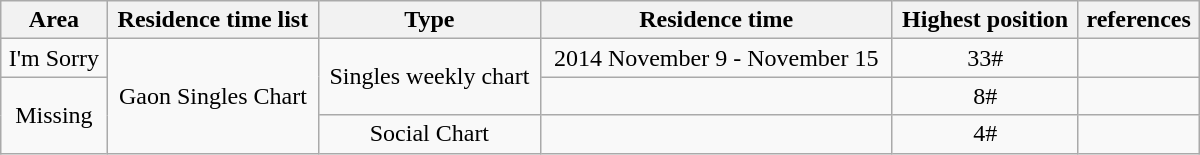<table class="wikitable" style="text-align:center; width:800px">
<tr>
<th>Area</th>
<th>Residence time list</th>
<th>Type</th>
<th>Residence time</th>
<th>Highest position</th>
<th>references</th>
</tr>
<tr>
<td>I'm Sorry</td>
<td rowspan=3>Gaon Singles Chart</td>
<td rowspan=2>Singles weekly chart</td>
<td>2014 November 9 - November 15</td>
<td>33#</td>
<td></td>
</tr>
<tr>
<td rowspan=2>Missing</td>
<td></td>
<td>8#</td>
<td></td>
</tr>
<tr>
<td>Social Chart</td>
<td></td>
<td>4#</td>
<td></td>
</tr>
</table>
